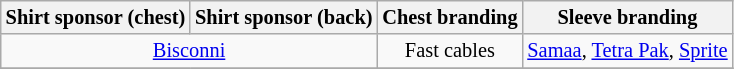<table class="wikitable"  style="font-size:85%; text-align: center">
<tr>
<th>Shirt sponsor (chest)</th>
<th>Shirt sponsor (back)</th>
<th>Chest branding</th>
<th>Sleeve branding</th>
</tr>
<tr>
<td colspan="2"><a href='#'>Bisconni</a></td>
<td>Fast cables</td>
<td><a href='#'>Samaa</a>, <a href='#'>Tetra Pak</a>, <a href='#'>Sprite</a></td>
</tr>
<tr>
</tr>
</table>
